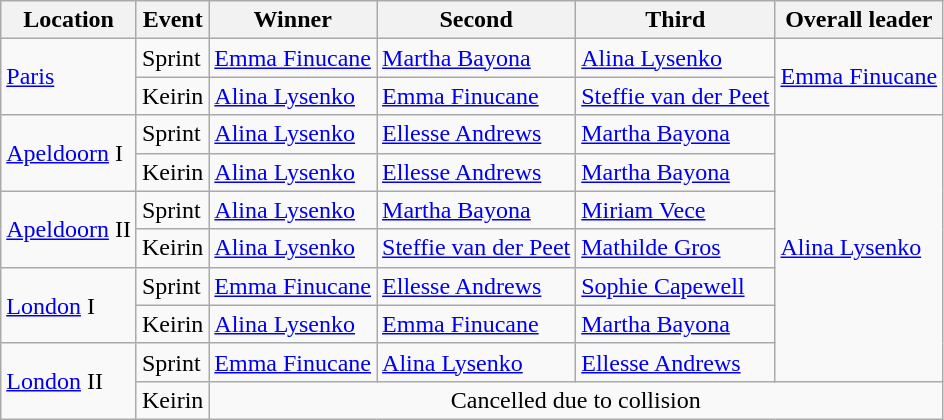<table class="wikitable">
<tr>
<th>Location</th>
<th>Event</th>
<th>Winner</th>
<th>Second</th>
<th>Third</th>
<th>Overall leader</th>
</tr>
<tr>
<td rowspan=2><a href='#'>Paris</a></td>
<td>Sprint</td>
<td> <a href='#'>Emma Finucane</a></td>
<td> <a href='#'>Martha Bayona</a></td>
<td> <a href='#'>Alina Lysenko</a></td>
<td rowspan=2> <a href='#'>Emma Finucane</a></td>
</tr>
<tr>
<td>Keirin</td>
<td> <a href='#'>Alina Lysenko</a></td>
<td> <a href='#'>Emma Finucane</a></td>
<td> <a href='#'>Steffie van der Peet</a></td>
</tr>
<tr>
<td rowspan=2><a href='#'>Apeldoorn</a> I</td>
<td>Sprint</td>
<td> <a href='#'>Alina Lysenko</a></td>
<td> <a href='#'>Ellesse Andrews</a></td>
<td> <a href='#'>Martha Bayona</a></td>
<td rowspan=7> <a href='#'>Alina Lysenko</a></td>
</tr>
<tr>
<td>Keirin</td>
<td> <a href='#'>Alina Lysenko</a></td>
<td> <a href='#'>Ellesse Andrews</a></td>
<td> <a href='#'>Martha Bayona</a></td>
</tr>
<tr>
<td rowspan=2><a href='#'>Apeldoorn</a> II</td>
<td>Sprint</td>
<td> <a href='#'>Alina Lysenko</a></td>
<td> <a href='#'>Martha Bayona</a></td>
<td> <a href='#'>Miriam Vece</a></td>
</tr>
<tr>
<td>Keirin</td>
<td> <a href='#'>Alina Lysenko</a></td>
<td> <a href='#'>Steffie van der Peet</a></td>
<td> <a href='#'>Mathilde Gros</a></td>
</tr>
<tr>
<td rowspan=2><a href='#'>London</a> I</td>
<td>Sprint</td>
<td> <a href='#'>Emma Finucane</a></td>
<td> <a href='#'>Ellesse Andrews</a></td>
<td> <a href='#'>Sophie Capewell</a></td>
</tr>
<tr>
<td>Keirin</td>
<td> <a href='#'>Alina Lysenko</a></td>
<td> <a href='#'>Emma Finucane</a></td>
<td> <a href='#'>Martha Bayona</a></td>
</tr>
<tr>
<td rowspan=2><a href='#'>London</a> II</td>
<td>Sprint</td>
<td> <a href='#'>Emma Finucane</a></td>
<td> <a href='#'>Alina Lysenko</a></td>
<td> <a href='#'>Ellesse Andrews</a></td>
</tr>
<tr>
<td>Keirin</td>
<td colspan=4 align=center>Cancelled due to collision</td>
</tr>
</table>
